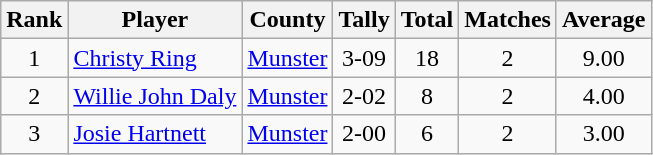<table class="wikitable">
<tr>
<th>Rank</th>
<th>Player</th>
<th>County</th>
<th>Tally</th>
<th>Total</th>
<th>Matches</th>
<th>Average</th>
</tr>
<tr>
<td rowspan=1 align=center>1</td>
<td><a href='#'>Christy Ring</a></td>
<td><a href='#'>Munster</a></td>
<td align=center>3-09</td>
<td align=center>18</td>
<td align=center>2</td>
<td align=center>9.00</td>
</tr>
<tr>
<td rowspan=1 align=center>2</td>
<td><a href='#'>Willie John Daly</a></td>
<td><a href='#'>Munster</a></td>
<td align=center>2-02</td>
<td align=center>8</td>
<td align=center>2</td>
<td align=center>4.00</td>
</tr>
<tr>
<td rowspan=1 align=center>3</td>
<td><a href='#'>Josie Hartnett</a></td>
<td><a href='#'>Munster</a></td>
<td align=center>2-00</td>
<td align=center>6</td>
<td align=center>2</td>
<td align=center>3.00</td>
</tr>
</table>
